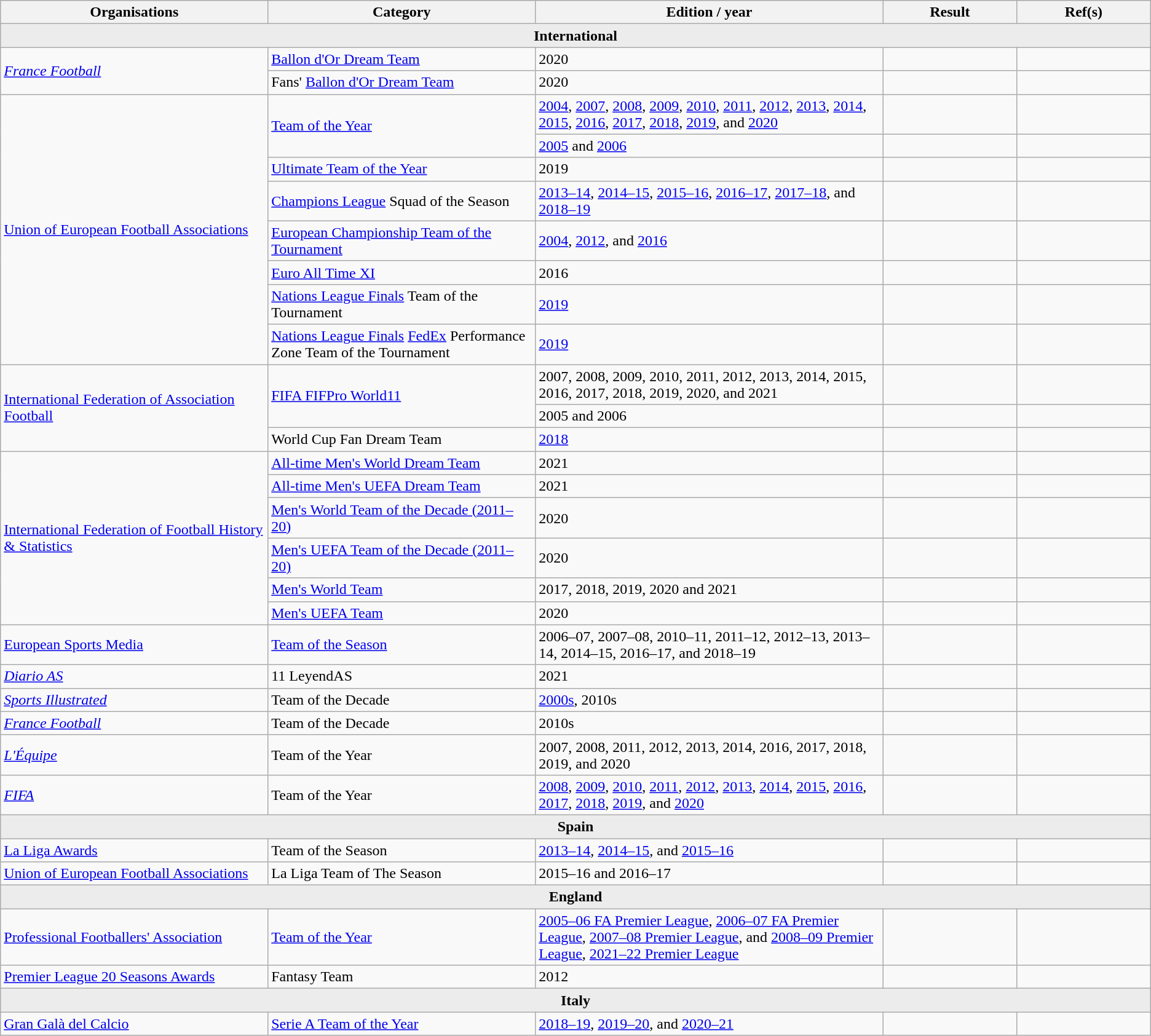<table class="wikitable sortable">
<tr>
<th scope="col" width=10%>Organisations</th>
<th scope="col" width=10%>Category</th>
<th scope="col" style="width:13%;">Edition / year</th>
<th scope="col" width=5%>Result</th>
<th scope="col" width=5%>Ref(s)</th>
</tr>
<tr>
<td colspan="5" style="background: #ececec; vertical-align: middle; text-align: center; " class="table-na"><strong>International</strong></td>
</tr>
<tr>
<td rowspan="2"><em><a href='#'>France Football</a></em></td>
<td><a href='#'>Ballon d'Or Dream Team</a></td>
<td>2020</td>
<td></td>
<td></td>
</tr>
<tr>
<td>Fans' <a href='#'>Ballon d'Or Dream Team</a></td>
<td>2020</td>
<td></td>
<td></td>
</tr>
<tr>
<td rowspan="8"><a href='#'>Union of European Football Associations</a></td>
<td rowspan="2"><a href='#'>Team of the Year</a></td>
<td><a href='#'>2004</a>, <a href='#'>2007</a>, <a href='#'>2008</a>, <a href='#'>2009</a>, <a href='#'>2010</a>, <a href='#'>2011</a>, <a href='#'>2012</a>, <a href='#'>2013</a>, <a href='#'>2014</a>, <a href='#'>2015</a>, <a href='#'>2016</a>, <a href='#'>2017</a>, <a href='#'>2018</a>, <a href='#'>2019</a>, and <a href='#'>2020</a></td>
<td></td>
<td></td>
</tr>
<tr>
<td><a href='#'>2005</a> and <a href='#'>2006</a></td>
<td></td>
<td></td>
</tr>
<tr>
<td><a href='#'>Ultimate Team of the Year</a></td>
<td>2019</td>
<td></td>
<td></td>
</tr>
<tr>
<td><a href='#'>Champions League</a> Squad of the Season</td>
<td><a href='#'>2013–14</a>, <a href='#'>2014–15</a>, <a href='#'>2015–16</a>, <a href='#'>2016–17</a>, <a href='#'>2017–18</a>, and <a href='#'>2018–19</a></td>
<td></td>
<td></td>
</tr>
<tr>
<td><a href='#'>European Championship Team of the Tournament</a></td>
<td><a href='#'>2004</a>, <a href='#'>2012</a>, and <a href='#'>2016</a></td>
<td></td>
<td></td>
</tr>
<tr>
<td><a href='#'>Euro All Time XI</a></td>
<td>2016</td>
<td></td>
<td></td>
</tr>
<tr>
<td><a href='#'>Nations League Finals</a> Team of the Tournament</td>
<td><a href='#'>2019</a></td>
<td></td>
<td></td>
</tr>
<tr>
<td><a href='#'>Nations League Finals</a> <a href='#'>FedEx</a> Performance Zone Team of the Tournament</td>
<td><a href='#'>2019</a></td>
<td></td>
<td></td>
</tr>
<tr>
<td rowspan="3"><a href='#'>International Federation of Association Football</a></td>
<td rowspan="2"><a href='#'>FIFA FIFPro World11</a></td>
<td>2007, 2008, 2009, 2010, 2011, 2012, 2013, 2014, 2015, 2016, 2017, 2018, 2019, 2020, and 2021</td>
<td></td>
<td></td>
</tr>
<tr>
<td>2005 and 2006</td>
<td></td>
<td></td>
</tr>
<tr>
<td>World Cup Fan Dream Team</td>
<td><a href='#'>2018</a></td>
<td></td>
<td></td>
</tr>
<tr>
<td rowspan="6"><a href='#'>International Federation of Football History & Statistics</a></td>
<td><a href='#'>All-time Men's World Dream Team</a></td>
<td 2021>2021</td>
<td></td>
</tr>
<tr>
<td><a href='#'>All-time Men's UEFA Dream Team</a></td>
<td>2021</td>
<td></td>
<td></td>
</tr>
<tr>
<td><a href='#'>Men's World Team of the Decade (2011–20)</a></td>
<td>2020</td>
<td></td>
<td></td>
</tr>
<tr>
<td><a href='#'>Men's UEFA Team of the Decade (2011–20)</a></td>
<td>2020</td>
<td></td>
<td></td>
</tr>
<tr>
<td><a href='#'>Men's World Team</a></td>
<td 2017, 2018, 2019, and 2020>2017, 2018, 2019, 2020 and 2021</td>
<td></td>
<td></td>
</tr>
<tr>
<td><a href='#'>Men's UEFA Team</a></td>
<td>2020</td>
<td></td>
<td></td>
</tr>
<tr>
<td><a href='#'>European Sports Media</a></td>
<td><a href='#'>Team of the Season</a></td>
<td>2006–07, 2007–08, 2010–11, 2011–12, 2012–13, 2013–14, 2014–15, 2016–17, and 2018–19</td>
<td></td>
<td></td>
</tr>
<tr>
<td><em><a href='#'>Diario AS</a></em></td>
<td>11 LeyendAS</td>
<td>2021</td>
<td></td>
<td></td>
</tr>
<tr>
<td><em><a href='#'>Sports Illustrated</a></em></td>
<td>Team of the Decade</td>
<td><a href='#'>2000s</a>, 2010s</td>
<td></td>
<td></td>
</tr>
<tr>
<td><em><a href='#'>France Football</a></em></td>
<td>Team of the Decade</td>
<td>2010s</td>
<td></td>
<td></td>
</tr>
<tr>
<td><em><a href='#'>L'Équipe</a></em></td>
<td>Team of the Year</td>
<td>2007, 2008, 2011, 2012, 2013, 2014, 2016, 2017, 2018, 2019, and 2020</td>
<td></td>
<td></td>
</tr>
<tr>
<td><em><a href='#'>FIFA</a></em></td>
<td>Team of the Year</td>
<td><a href='#'>2008</a>, <a href='#'>2009</a>, <a href='#'>2010</a>, <a href='#'>2011</a>, <a href='#'>2012</a>, <a href='#'>2013</a>, <a href='#'>2014</a>, <a href='#'>2015</a>, <a href='#'>2016</a>, <a href='#'>2017</a>, <a href='#'>2018</a>, <a href='#'>2019</a>, and <a href='#'>2020</a></td>
<td></td>
<td></td>
</tr>
<tr>
<td colspan="5" style="background: #ececec; vertical-align: middle; text-align: center; " class="table-na"><strong>Spain</strong></td>
</tr>
<tr>
<td><a href='#'>La Liga Awards</a></td>
<td>Team of the Season</td>
<td><a href='#'>2013–14</a>, <a href='#'>2014–15</a>, and <a href='#'>2015–16</a></td>
<td></td>
<td></td>
</tr>
<tr>
<td><a href='#'>Union of European Football Associations</a></td>
<td>La Liga Team of The Season</td>
<td>2015–16 and 2016–17</td>
<td></td>
<td></td>
</tr>
<tr>
<td colspan="5" style="background: #ececec; vertical-align: middle; text-align: center; " class="table-na"><strong>England</strong></td>
</tr>
<tr>
<td><a href='#'>Professional Footballers' Association</a></td>
<td><a href='#'>Team of the Year</a></td>
<td><a href='#'>2005–06 FA Premier League</a>, <a href='#'>2006–07 FA Premier League</a>, <a href='#'>2007–08 Premier League</a>, and <a href='#'>2008–09 Premier League</a>, <a href='#'>2021–22 Premier League</a></td>
<td></td>
<td></td>
</tr>
<tr>
<td><a href='#'>Premier League 20 Seasons Awards</a></td>
<td>Fantasy Team</td>
<td>2012</td>
<td></td>
<td></td>
</tr>
<tr>
<td colspan="5" style="background: #ececec; vertical-align: middle; text-align: center; " class="table-na"><strong>Italy</strong></td>
</tr>
<tr>
<td><a href='#'>Gran Galà del Calcio</a></td>
<td><a href='#'>Serie A Team of the Year</a></td>
<td><a href='#'>2018–19</a>, <a href='#'>2019–20</a>, and <a href='#'>2020–21</a></td>
<td></td>
<td></td>
</tr>
</table>
